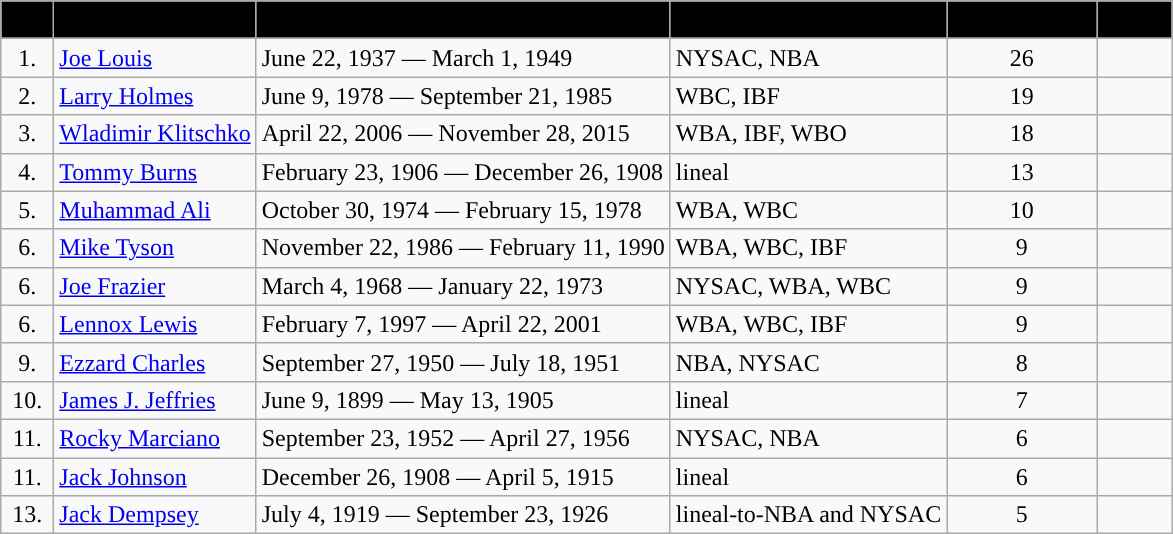<table class="wikitable sortable" style="font-size:100%;  margin:0 .5em .5em 0; margin-top:.5em; margin-bottom:.5em; border:1px solid #CCC; border-collapse:collapse; text-align:left;">
<tr>
<th style="background: #D1EEEE; background: black;« width=»10%"><span>Pos.</span></th>
<th style="background: #D1EEEE; background: black;« width=»10%"><span>Name</span></th>
<th style="background: #D1EEEE; background: black;« width=»10%"><span>Reign began-ended</span></th>
<th style="background: #D1EEEE; background: black;« width=»10%"><span>Recognition</span></th>
<th style="background: #D1EEEE; background: black;« width=»10%"><span>Title defenses</span></th>
<th style="background: #D1EEEE; background: black;« width=»10%"><span>Fights</span></th>
</tr>
<tr>
</tr>
<tr bgcolor=>
<td align="center">1.</td>
<td><a href='#'>Joe Louis</a></td>
<td>June 22, 1937 — March 1, 1949</td>
<td>NYSAC, NBA</td>
<td align="center">26</td>
<td></td>
</tr>
<tr>
<td align="center">2.</td>
<td><a href='#'>Larry Holmes</a></td>
<td>June 9, 1978 — September 21, 1985</td>
<td>WBC, IBF</td>
<td align="center">19</td>
<td></td>
</tr>
<tr>
<td align="center">3.</td>
<td><a href='#'>Wladimir Klitschko</a></td>
<td>April 22, 2006 — November 28, 2015</td>
<td>WBA, IBF, WBO</td>
<td align="center">18</td>
<td></td>
</tr>
<tr>
<td align="center">4.</td>
<td><a href='#'>Tommy Burns</a></td>
<td>February 23, 1906 — December 26, 1908</td>
<td>lineal</td>
<td align="center">13</td>
<td></td>
</tr>
<tr>
<td align="center">5.</td>
<td><a href='#'>Muhammad Ali</a></td>
<td>October 30, 1974 — February 15, 1978</td>
<td>WBA, WBC</td>
<td align="center">10</td>
<td></td>
</tr>
<tr>
<td align="center">6.</td>
<td><a href='#'>Mike Tyson</a></td>
<td>November 22, 1986 — February 11, 1990</td>
<td>WBA, WBC, IBF</td>
<td align="center">9</td>
<td></td>
</tr>
<tr>
<td align="center">6.</td>
<td><a href='#'>Joe Frazier</a></td>
<td>March 4, 1968 — January 22, 1973</td>
<td>NYSAC, WBA, WBC</td>
<td align="center">9</td>
<td></td>
</tr>
<tr>
<td align="center">6.</td>
<td><a href='#'>Lennox Lewis</a></td>
<td>February 7, 1997 — April 22, 2001</td>
<td>WBA, WBC, IBF</td>
<td align="center">9</td>
<td></td>
</tr>
<tr>
<td align="center">9.</td>
<td><a href='#'>Ezzard Charles</a></td>
<td>September 27, 1950 — July 18, 1951</td>
<td>NBA, NYSAC</td>
<td align="center">8</td>
<td></td>
</tr>
<tr>
<td align="center">10.</td>
<td><a href='#'>James J. Jeffries</a></td>
<td>June 9, 1899 — May 13, 1905</td>
<td>lineal</td>
<td align="center">7</td>
<td></td>
</tr>
<tr>
<td align="center">11.</td>
<td><a href='#'>Rocky Marciano</a></td>
<td>September 23, 1952 — April 27, 1956</td>
<td>NYSAC, NBA</td>
<td align="center">6</td>
<td></td>
</tr>
<tr>
<td align="center">11.</td>
<td><a href='#'>Jack Johnson</a></td>
<td>December 26, 1908 — April 5, 1915</td>
<td>lineal</td>
<td align="center">6</td>
<td></td>
</tr>
<tr>
<td align="center">13.</td>
<td><a href='#'>Jack Dempsey</a></td>
<td>July 4, 1919 — September 23, 1926</td>
<td>lineal-to-NBA and NYSAC</td>
<td align="center">5</td>
<td></td>
</tr>
</table>
